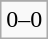<table class="wikitable">
<tr align="center">
</tr>
<tr align="center">
<td>0–0</td>
</tr>
</table>
